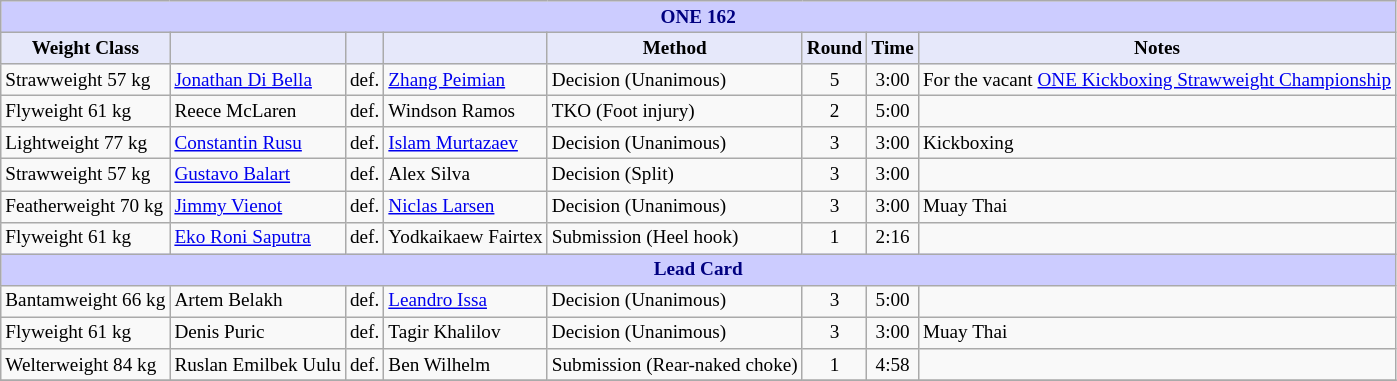<table class="wikitable" style="font-size: 80%;">
<tr>
<th colspan="8" style="background-color: #ccf; color: #000080; text-align: center;"><strong>ONE 162</strong></th>
</tr>
<tr>
<th colspan="1" style="background-color: #E6E8FA; color: #000000; text-align: center;">Weight Class</th>
<th colspan="1" style="background-color: #E6E8FA; color: #000000; text-align: center;"></th>
<th colspan="1" style="background-color: #E6E8FA; color: #000000; text-align: center;"></th>
<th colspan="1" style="background-color: #E6E8FA; color: #000000; text-align: center;"></th>
<th colspan="1" style="background-color: #E6E8FA; color: #000000; text-align: center;">Method</th>
<th colspan="1" style="background-color: #E6E8FA; color: #000000; text-align: center;">Round</th>
<th colspan="1" style="background-color: #E6E8FA; color: #000000; text-align: center;">Time</th>
<th colspan="1" style="background-color: #E6E8FA; color: #000000; text-align: center;">Notes</th>
</tr>
<tr>
<td>Strawweight 57 kg</td>
<td> <a href='#'>Jonathan Di Bella</a></td>
<td>def.</td>
<td> <a href='#'>Zhang Peimian</a></td>
<td>Decision (Unanimous)</td>
<td align=center>5</td>
<td align=center>3:00</td>
<td>For the vacant <a href='#'>ONE Kickboxing Strawweight Championship</a></td>
</tr>
<tr>
<td>Flyweight 61 kg</td>
<td> Reece McLaren</td>
<td>def.</td>
<td> Windson Ramos</td>
<td>TKO (Foot injury)</td>
<td align=center>2</td>
<td align=center>5:00</td>
<td></td>
</tr>
<tr>
<td>Lightweight 77 kg</td>
<td> <a href='#'>Constantin Rusu</a></td>
<td>def.</td>
<td> <a href='#'>Islam Murtazaev</a></td>
<td>Decision (Unanimous)</td>
<td align=center>3</td>
<td align=center>3:00</td>
<td>Kickboxing</td>
</tr>
<tr>
<td>Strawweight 57 kg</td>
<td> <a href='#'>Gustavo Balart</a></td>
<td>def.</td>
<td> Alex Silva</td>
<td>Decision (Split)</td>
<td align=center>3</td>
<td align=center>3:00</td>
<td></td>
</tr>
<tr>
<td>Featherweight 70 kg</td>
<td> <a href='#'>Jimmy Vienot</a></td>
<td>def.</td>
<td> <a href='#'>Niclas Larsen</a></td>
<td>Decision (Unanimous)</td>
<td align=center>3</td>
<td align=center>3:00</td>
<td>Muay Thai</td>
</tr>
<tr>
<td>Flyweight 61 kg</td>
<td> <a href='#'>Eko Roni Saputra</a></td>
<td>def.</td>
<td> Yodkaikaew Fairtex</td>
<td>Submission (Heel hook)</td>
<td align=center>1</td>
<td align=center>2:16</td>
<td></td>
</tr>
<tr>
<td ! colspan="8" style="background-color: #ccf; color: #000080; text-align: center;"><strong>Lead Card</strong></td>
</tr>
<tr>
<td>Bantamweight 66 kg</td>
<td> Artem Belakh</td>
<td>def.</td>
<td> <a href='#'>Leandro Issa</a></td>
<td>Decision (Unanimous)</td>
<td align=center>3</td>
<td align=center>5:00</td>
<td></td>
</tr>
<tr>
<td>Flyweight 61 kg</td>
<td> Denis Puric</td>
<td>def.</td>
<td> Tagir Khalilov</td>
<td>Decision (Unanimous)</td>
<td align=center>3</td>
<td align=center>3:00</td>
<td>Muay Thai</td>
</tr>
<tr>
<td>Welterweight 84 kg</td>
<td> Ruslan Emilbek Uulu</td>
<td>def.</td>
<td> Ben Wilhelm</td>
<td>Submission (Rear-naked choke)</td>
<td align=center>1</td>
<td align=center>4:58</td>
<td></td>
</tr>
<tr>
</tr>
</table>
